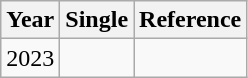<table class="wikitable plainrowheaders" style="text-align:center;">
<tr>
<th scope="col">Year</th>
<th scope="col">Single</th>
<th scope="col">Reference</th>
</tr>
<tr>
<td>2023</td>
<td style="text-align:left;"><br></td>
<td></td>
</tr>
</table>
